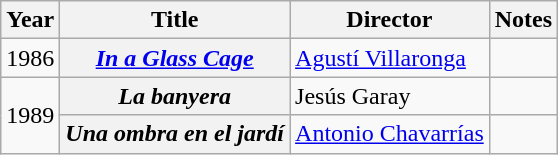<table class="wikitable sortable plainrowheaders">
<tr>
<th>Year</th>
<th>Title</th>
<th>Director</th>
<th>Notes</th>
</tr>
<tr>
<td>1986</td>
<th scope="row" style="text-align:center;"><em><a href='#'>In a Glass Cage</a></em></th>
<td><a href='#'>Agustí Villaronga</a></td>
<td></td>
</tr>
<tr>
<td rowspan=2>1989</td>
<th scope="row" style="text-align:center;"><em>La banyera</em></th>
<td>Jesús Garay</td>
<td></td>
</tr>
<tr>
<th scope="row" style="text-align:center;"><em>Una ombra en el jardí</em></th>
<td><a href='#'>Antonio Chavarrías</a></td>
<td></td>
</tr>
</table>
